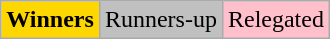<table class="wikitable" align="center">
<tr>
<td bgcolor=gold><strong>Winners</strong></td>
<td bgcolor=silver>Runners-up</td>
<td bgcolor=pink>Relegated</td>
</tr>
</table>
